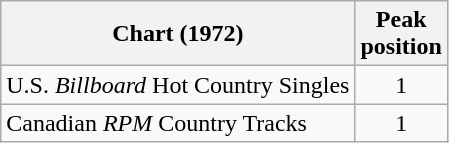<table class="wikitable sortable">
<tr>
<th align="left">Chart (1972)</th>
<th align="center">Peak<br>position</th>
</tr>
<tr>
<td align="left">U.S. <em>Billboard</em> Hot Country Singles</td>
<td align="center">1</td>
</tr>
<tr>
<td align="left">Canadian <em>RPM</em> Country Tracks</td>
<td align="center">1</td>
</tr>
</table>
